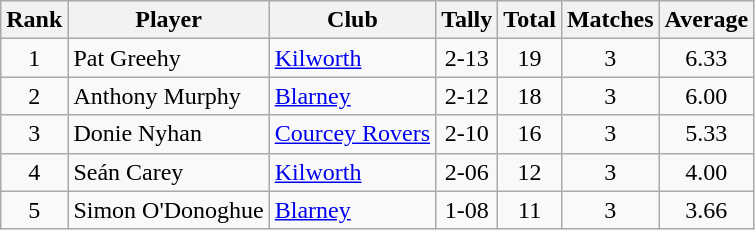<table class="wikitable">
<tr>
<th>Rank</th>
<th>Player</th>
<th>Club</th>
<th>Tally</th>
<th>Total</th>
<th>Matches</th>
<th>Average</th>
</tr>
<tr>
<td rowspan="1" style="text-align:center;">1</td>
<td>Pat Greehy</td>
<td><a href='#'>Kilworth</a></td>
<td align=center>2-13</td>
<td align=center>19</td>
<td align=center>3</td>
<td align=center>6.33</td>
</tr>
<tr>
<td rowspan="1" style="text-align:center;">2</td>
<td>Anthony Murphy</td>
<td><a href='#'>Blarney</a></td>
<td align=center>2-12</td>
<td align=center>18</td>
<td align=center>3</td>
<td align=center>6.00</td>
</tr>
<tr>
<td rowspan="1" style="text-align:center;">3</td>
<td>Donie Nyhan</td>
<td><a href='#'>Courcey Rovers</a></td>
<td align=center>2-10</td>
<td align=center>16</td>
<td align=center>3</td>
<td align=center>5.33</td>
</tr>
<tr>
<td rowspan="1" style="text-align:center;">4</td>
<td>Seán Carey</td>
<td><a href='#'>Kilworth</a></td>
<td align=center>2-06</td>
<td align=center>12</td>
<td align=center>3</td>
<td align=center>4.00</td>
</tr>
<tr>
<td rowspan="1" style="text-align:center;">5</td>
<td>Simon O'Donoghue</td>
<td><a href='#'>Blarney</a></td>
<td align=center>1-08</td>
<td align=center>11</td>
<td align=center>3</td>
<td align=center>3.66</td>
</tr>
</table>
